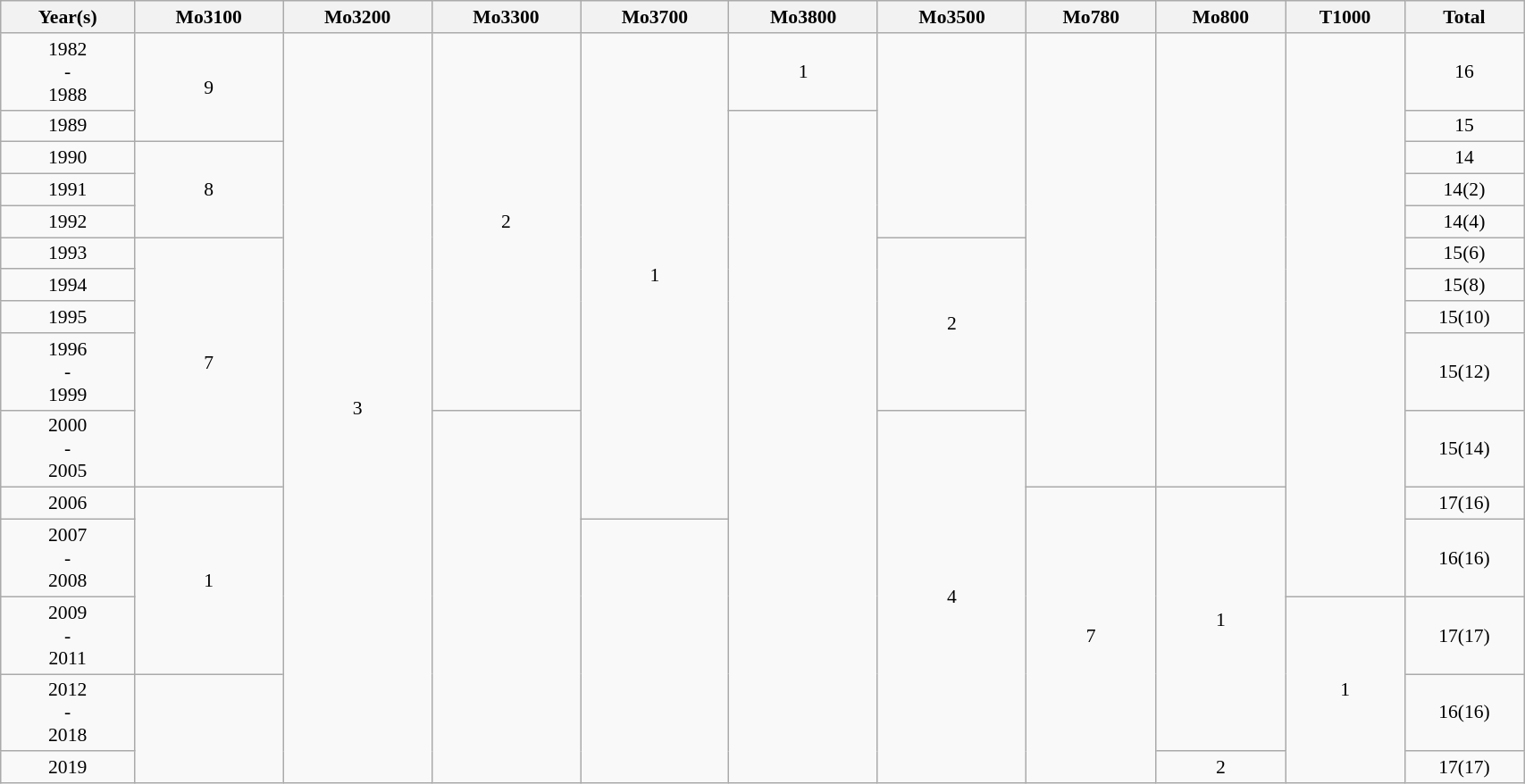<table class="wikitable" style="font-size:90%; text-align:center; width:90%;" border="1" cellspacing="0" cellpadding="2">
<tr>
<th>Year(s)</th>
<th>Mo3100</th>
<th>Mo3200</th>
<th>Mo3300</th>
<th>Mo3700</th>
<th>Mo3800</th>
<th>Mo3500</th>
<th>Mo780</th>
<th>Mo800</th>
<th>T1000</th>
<th>Total</th>
</tr>
<tr>
<td>1982<br>-<br>1988</td>
<td rowspan="2">9</td>
<td rowspan="15">3</td>
<td rowspan="9">2</td>
<td rowspan="11">1</td>
<td>1</td>
<td rowspan="5"></td>
<td rowspan="10"></td>
<td rowspan="10"></td>
<td rowspan="12"></td>
<td>16</td>
</tr>
<tr>
<td>1989</td>
<td rowspan="14"></td>
<td>15</td>
</tr>
<tr>
<td>1990</td>
<td rowspan="3">8</td>
<td>14</td>
</tr>
<tr>
<td>1991</td>
<td>14(2)</td>
</tr>
<tr>
<td>1992</td>
<td>14(4)</td>
</tr>
<tr>
<td>1993</td>
<td rowspan="5">7</td>
<td rowspan="4">2</td>
<td>15(6)</td>
</tr>
<tr>
<td>1994</td>
<td>15(8)</td>
</tr>
<tr>
<td>1995</td>
<td>15(10)</td>
</tr>
<tr>
<td>1996<br>-<br>1999</td>
<td>15(12)</td>
</tr>
<tr>
<td>2000<br>-<br>2005</td>
<td rowspan="6"></td>
<td rowspan="6">4</td>
<td>15(14)</td>
</tr>
<tr>
<td>2006</td>
<td rowspan="3">1</td>
<td rowspan="5">7</td>
<td rowspan="4">1</td>
<td>17(16)</td>
</tr>
<tr>
<td>2007<br>-<br>2008</td>
<td rowspan="4"></td>
<td>16(16)</td>
</tr>
<tr>
<td>2009<br>-<br>2011</td>
<td rowspan="3">1</td>
<td>17(17)</td>
</tr>
<tr>
<td>2012<br>-<br>2018</td>
<td rowspan="2"></td>
<td>16(16)</td>
</tr>
<tr>
<td>2019</td>
<td>2</td>
<td>17(17)</td>
</tr>
</table>
